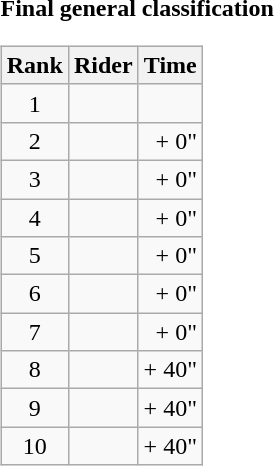<table>
<tr>
<td><strong>Final general classification</strong><br><table class="wikitable">
<tr>
<th scope="col">Rank</th>
<th scope="col">Rider</th>
<th scope="col">Time</th>
</tr>
<tr>
<td style="text-align:center;">1</td>
<td></td>
<td style="text-align:right;"></td>
</tr>
<tr>
<td style="text-align:center;">2</td>
<td></td>
<td style="text-align:right;">+ 0"</td>
</tr>
<tr>
<td style="text-align:center;">3</td>
<td></td>
<td style="text-align:right;">+ 0"</td>
</tr>
<tr>
<td style="text-align:center;">4</td>
<td></td>
<td style="text-align:right;">+ 0"</td>
</tr>
<tr>
<td style="text-align:center;">5</td>
<td></td>
<td style="text-align:right;">+ 0"</td>
</tr>
<tr>
<td style="text-align:center;">6</td>
<td></td>
<td style="text-align:right;">+ 0"</td>
</tr>
<tr>
<td style="text-align:center;">7</td>
<td></td>
<td style="text-align:right;">+ 0"</td>
</tr>
<tr>
<td style="text-align:center;">8</td>
<td></td>
<td style="text-align:right;">+ 40"</td>
</tr>
<tr>
<td style="text-align:center;">9</td>
<td></td>
<td style="text-align:right;">+ 40"</td>
</tr>
<tr>
<td style="text-align:center;">10</td>
<td></td>
<td style="text-align:right;">+ 40"</td>
</tr>
</table>
</td>
</tr>
</table>
